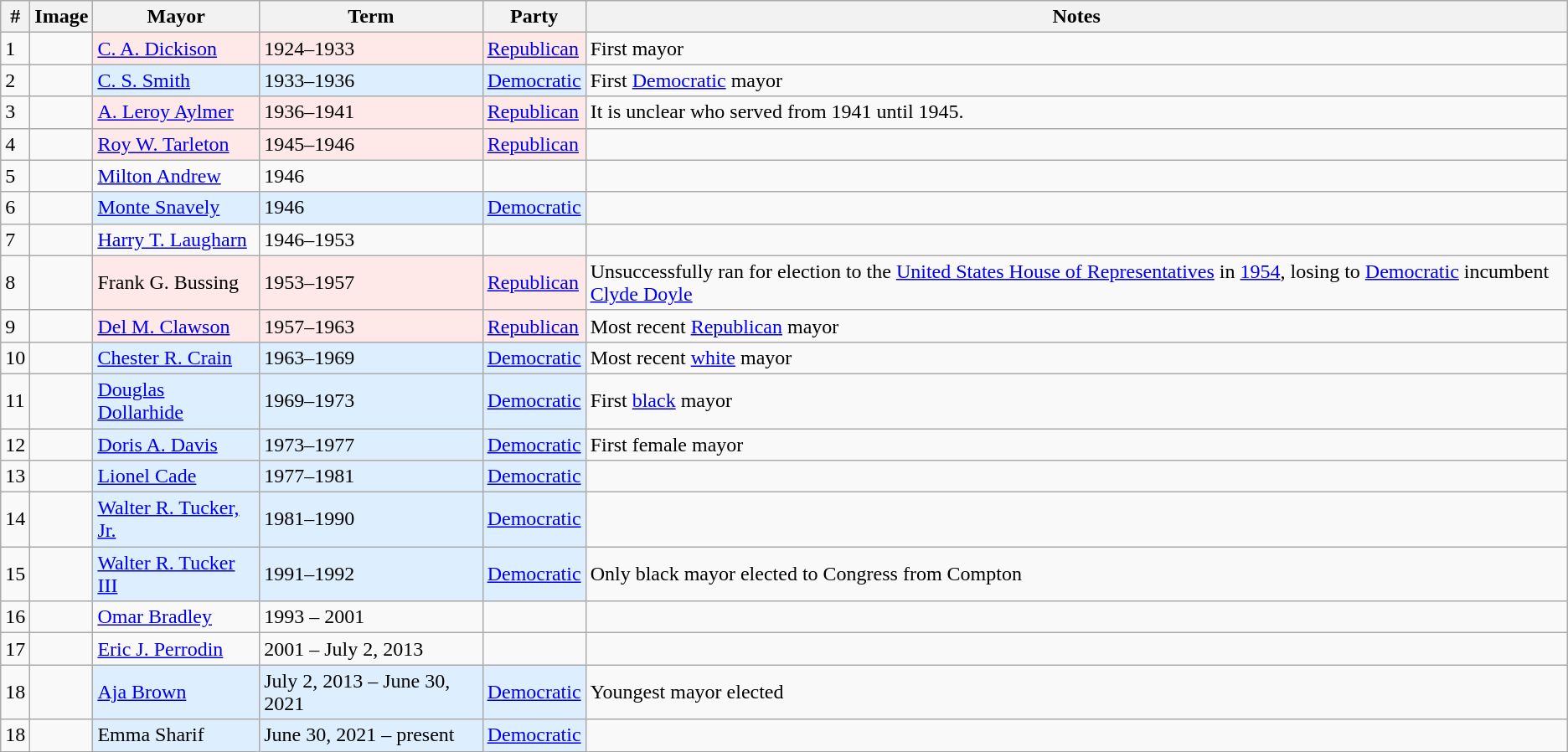<table class="wikitable">
<tr>
<th>#</th>
<th>Image</th>
<th>Mayor</th>
<th>Term</th>
<th>Party</th>
<th>Notes</th>
</tr>
<tr>
<td>1</td>
<td></td>
<td bgcolor=#FFE8E8><a href='#'>C. A. Dickison</a></td>
<td bgcolor=#FFE8E8>1924–1933</td>
<td bgcolor=#FFE8E8><a href='#'>Republican</a></td>
<td>First mayor</td>
</tr>
<tr>
<td>2</td>
<td></td>
<td bgcolor=#DDEEFF><a href='#'>C. S. Smith</a></td>
<td bgcolor=#DDEEFF>1933–1936</td>
<td bgcolor=#DDEEFF><a href='#'>Democratic</a></td>
<td>First <a href='#'>Democratic</a> mayor</td>
</tr>
<tr>
<td>3</td>
<td></td>
<td bgcolor=#FFE8E8><a href='#'>A. Leroy Aylmer</a></td>
<td bgcolor=#FFE8E8>1936–1941</td>
<td bgcolor=#FFE8E8><a href='#'>Republican</a></td>
<td>It is unclear who served from 1941 until 1945.</td>
</tr>
<tr>
<td>4</td>
<td></td>
<td bgcolor=#FFE8E8><a href='#'>Roy W. Tarleton</a></td>
<td bgcolor=#FFE8E8>1945–1946</td>
<td bgcolor=#FFE8E8><a href='#'>Republican</a></td>
<td></td>
</tr>
<tr>
<td>5</td>
<td></td>
<td><a href='#'>Milton Andrew</a></td>
<td>1946</td>
<td></td>
<td></td>
</tr>
<tr>
<td>6</td>
<td></td>
<td bgcolor=#DDEEFF><a href='#'>Monte Snavely</a></td>
<td bgcolor=#DDEEFF>1946</td>
<td bgcolor=#DDEEFF><a href='#'>Democratic</a></td>
<td></td>
</tr>
<tr>
<td>7</td>
<td></td>
<td><a href='#'>Harry T. Laugharn</a></td>
<td>1946–1953</td>
<td></td>
<td></td>
</tr>
<tr>
<td>8</td>
<td></td>
<td bgcolor=#FFE8E8>Frank G. Bussing</td>
<td bgcolor=#FFE8E8>1953–1957</td>
<td bgcolor=#FFE8E8><a href='#'>Republican</a></td>
<td>Unsuccessfully ran for election to the <a href='#'>United States House of Representatives</a> in <a href='#'>1954</a>, losing to <a href='#'>Democratic</a> incumbent <a href='#'>Clyde Doyle</a></td>
</tr>
<tr>
<td>9</td>
<td></td>
<td bgcolor=#FFE8E8><a href='#'>Del M. Clawson</a></td>
<td bgcolor=#FFE8E8>1957–1963</td>
<td bgcolor=#FFE8E8><a href='#'>Republican</a></td>
<td>Most recent <a href='#'>Republican</a> mayor</td>
</tr>
<tr>
<td>10</td>
<td></td>
<td bgcolor=#DDEEFF><a href='#'>Chester R. Crain</a></td>
<td bgcolor=#DDEEFF>1963–1969</td>
<td bgcolor=#DDEEFF><a href='#'>Democratic</a></td>
<td>Most recent <a href='#'>white</a> mayor</td>
</tr>
<tr>
<td>11</td>
<td></td>
<td bgcolor=#DDEEFF><a href='#'>Douglas Dollarhide</a></td>
<td bgcolor=#DDEEFF>1969–1973</td>
<td bgcolor=#DDEEFF><a href='#'>Democratic</a></td>
<td>First <a href='#'>black</a> mayor</td>
</tr>
<tr>
<td>12</td>
<td></td>
<td bgcolor=#DDEEFF><a href='#'>Doris A. Davis</a></td>
<td bgcolor=#DDEEFF>1973–1977</td>
<td bgcolor=#DDEEFF><a href='#'>Democratic</a></td>
<td>First female mayor</td>
</tr>
<tr>
<td>13</td>
<td></td>
<td bgcolor=#DDEEFF><a href='#'>Lionel Cade</a></td>
<td bgcolor=#DDEEFF>1977–1981</td>
<td bgcolor=#DDEEFF><a href='#'>Democratic</a></td>
<td></td>
</tr>
<tr>
<td>14</td>
<td></td>
<td bgcolor=#DDEEFF><a href='#'>Walter R. Tucker, Jr.</a></td>
<td bgcolor=#DDEEFF>1981–1990</td>
<td bgcolor=#DDEEFF><a href='#'>Democratic</a></td>
<td></td>
</tr>
<tr>
<td>15</td>
<td></td>
<td bgcolor=#DDEEFF><a href='#'>Walter R. Tucker III</a></td>
<td bgcolor=#DDEEFF>1991–1992</td>
<td bgcolor=#DDEEFF><a href='#'>Democratic</a></td>
<td>Only black mayor elected to Congress from Compton</td>
</tr>
<tr>
<td>16</td>
<td></td>
<td><a href='#'>Omar Bradley</a></td>
<td>1993 – 2001</td>
<td></td>
<td></td>
</tr>
<tr>
<td>17</td>
<td></td>
<td><a href='#'>Eric J. Perrodin</a></td>
<td>2001 – July 2, 2013</td>
<td></td>
<td></td>
</tr>
<tr>
<td>18</td>
<td></td>
<td bgcolor=#DDEEFF><a href='#'>Aja Brown</a></td>
<td bgcolor=#DDEEFF>July 2, 2013 – June 30, 2021</td>
<td bgcolor=#DDEEFF><a href='#'>Democratic</a></td>
<td>Youngest mayor elected</td>
</tr>
<tr>
<td>18</td>
<td></td>
<td bgcolor=#DDEEFF>Emma Sharif</td>
<td bgcolor=#DDEEFF>June 30, 2021 – present</td>
<td bgcolor=#DDEEFF><a href='#'>Democratic</a></td>
<td></td>
</tr>
</table>
